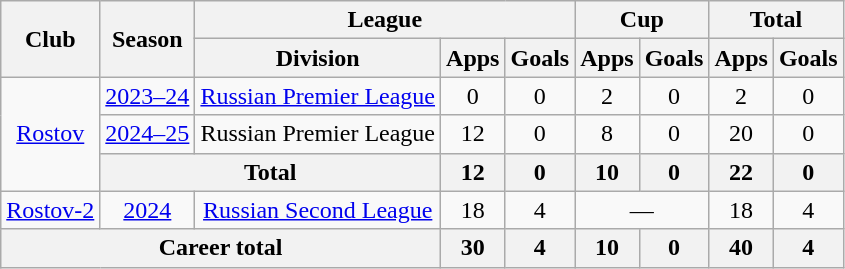<table class="wikitable" style="text-align: center;">
<tr>
<th rowspan="2">Club</th>
<th rowspan="2">Season</th>
<th colspan="3">League</th>
<th colspan="2">Cup</th>
<th colspan="2">Total</th>
</tr>
<tr>
<th>Division</th>
<th>Apps</th>
<th>Goals</th>
<th>Apps</th>
<th>Goals</th>
<th>Apps</th>
<th>Goals</th>
</tr>
<tr>
<td rowspan="3"><a href='#'>Rostov</a></td>
<td><a href='#'>2023–24</a></td>
<td><a href='#'>Russian Premier League</a></td>
<td>0</td>
<td>0</td>
<td>2</td>
<td>0</td>
<td>2</td>
<td>0</td>
</tr>
<tr>
<td><a href='#'>2024–25</a></td>
<td>Russian Premier League</td>
<td>12</td>
<td>0</td>
<td>8</td>
<td>0</td>
<td>20</td>
<td>0</td>
</tr>
<tr>
<th colspan="2">Total</th>
<th>12</th>
<th>0</th>
<th>10</th>
<th>0</th>
<th>22</th>
<th>0</th>
</tr>
<tr>
<td><a href='#'>Rostov-2</a></td>
<td><a href='#'>2024</a></td>
<td><a href='#'>Russian Second League</a></td>
<td>18</td>
<td>4</td>
<td colspan="2">—</td>
<td>18</td>
<td>4</td>
</tr>
<tr>
<th colspan="3">Career total</th>
<th>30</th>
<th>4</th>
<th>10</th>
<th>0</th>
<th>40</th>
<th>4</th>
</tr>
</table>
